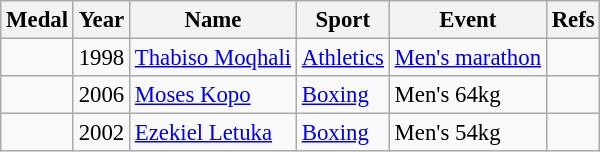<table class="wikitable sortable" style="font-size: 95%;">
<tr>
<th>Medal</th>
<th>Year</th>
<th>Name</th>
<th>Sport</th>
<th>Event</th>
<th>Refs</th>
</tr>
<tr>
<td></td>
<td>1998</td>
<td><a href='#'>Thabiso Moqhali</a></td>
<td><a href='#'>Athletics</a></td>
<td><a href='#'>Men's marathon</a></td>
<td></td>
</tr>
<tr>
<td></td>
<td>2006</td>
<td><a href='#'>Moses Kopo</a></td>
<td><a href='#'>Boxing</a></td>
<td>Men's 64kg</td>
<td></td>
</tr>
<tr>
<td></td>
<td>2002</td>
<td><a href='#'>Ezekiel Letuka</a></td>
<td><a href='#'>Boxing</a></td>
<td>Men's 54kg</td>
<td></td>
</tr>
</table>
